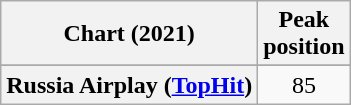<table class="wikitable sortable plainrowheaders" style="text-align:center">
<tr>
<th scope="col">Chart (2021)</th>
<th scope="col">Peak<br>position</th>
</tr>
<tr>
</tr>
<tr>
<th scope="row">Russia Airplay (<a href='#'>TopHit</a>)</th>
<td>85</td>
</tr>
</table>
